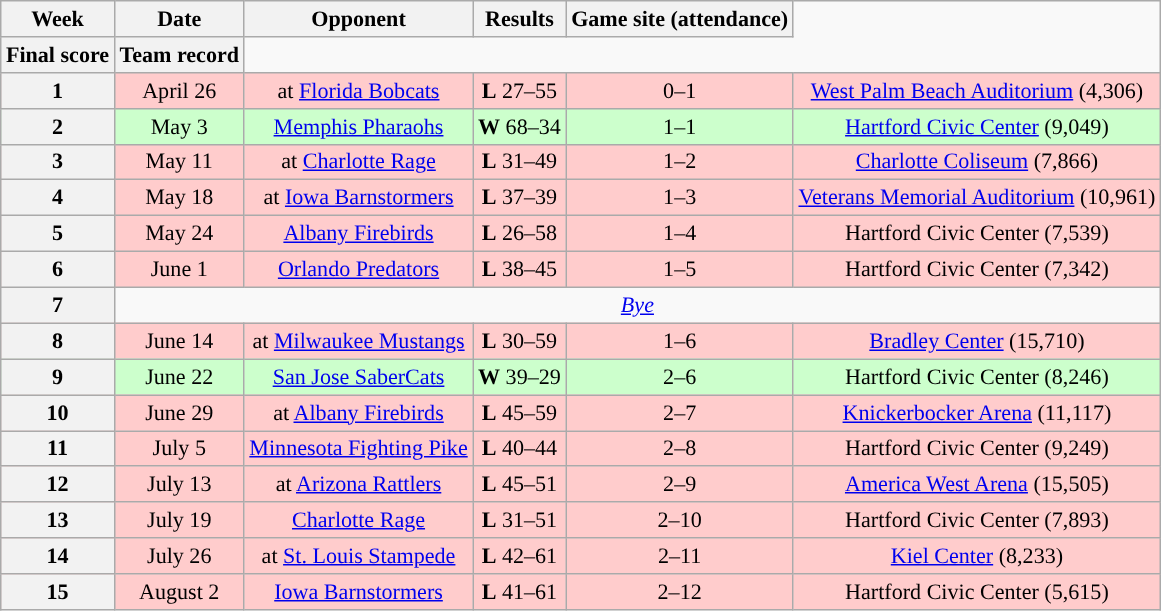<table class="wikitable" style="font-size: 92%;" "align=center">
<tr>
<th>Week</th>
<th>Date</th>
<th>Opponent</th>
<th>Results</th>
<th>Game site (attendance)</th>
</tr>
<tr>
<th>Final score</th>
<th>Team record</th>
</tr>
<tr style="background:#fcc">
<th>1</th>
<td style="text-align:center;">April 26</td>
<td style="text-align:center;">at <a href='#'>Florida Bobcats</a></td>
<td style="text-align:center;"><strong>L</strong> 27–55</td>
<td style="text-align:center;">0–1</td>
<td style="text-align:center;"><a href='#'>West Palm Beach Auditorium</a> (4,306)</td>
</tr>
<tr style="background:#cfc">
<th>2</th>
<td style="text-align:center;">May 3</td>
<td style="text-align:center;"><a href='#'>Memphis Pharaohs</a></td>
<td style="text-align:center;"><strong>W</strong> 68–34</td>
<td style="text-align:center;">1–1</td>
<td style="text-align:center;"><a href='#'>Hartford Civic Center</a> (9,049)</td>
</tr>
<tr style="background:#fcc">
<th>3</th>
<td style="text-align:center;">May 11</td>
<td style="text-align:center;">at <a href='#'>Charlotte Rage</a></td>
<td style="text-align:center;"><strong>L</strong> 31–49</td>
<td style="text-align:center;">1–2</td>
<td style="text-align:center;"><a href='#'>Charlotte Coliseum</a> (7,866)</td>
</tr>
<tr style="background:#fcc">
<th>4</th>
<td style="text-align:center;">May 18</td>
<td style="text-align:center;">at <a href='#'>Iowa Barnstormers</a></td>
<td style="text-align:center;"><strong>L</strong> 37–39</td>
<td style="text-align:center;">1–3</td>
<td style="text-align:center;"><a href='#'>Veterans Memorial Auditorium</a> (10,961)</td>
</tr>
<tr style="background:#fcc">
<th>5</th>
<td style="text-align:center;">May 24</td>
<td style="text-align:center;"><a href='#'>Albany Firebirds</a></td>
<td style="text-align:center;"><strong>L</strong> 26–58</td>
<td style="text-align:center;">1–4</td>
<td style="text-align:center;">Hartford Civic Center (7,539)</td>
</tr>
<tr style="background:#fcc">
<th>6</th>
<td style="text-align:center;">June 1</td>
<td style="text-align:center;"><a href='#'>Orlando Predators</a></td>
<td style="text-align:center;"><strong>L</strong> 38–45</td>
<td style="text-align:center;">1–5</td>
<td style="text-align:center;">Hartford Civic Center (7,342)</td>
</tr>
<tr style=>
<th>7</th>
<td colspan="8" style="text-align:center;"><em><a href='#'>Bye</a></em></td>
</tr>
<tr style="background:#fcc">
<th>8</th>
<td style="text-align:center;">June 14</td>
<td style="text-align:center;">at <a href='#'>Milwaukee Mustangs</a></td>
<td style="text-align:center;"><strong>L</strong> 30–59</td>
<td style="text-align:center;">1–6</td>
<td style="text-align:center;"><a href='#'>Bradley Center</a> (15,710)</td>
</tr>
<tr style="background:#cfc">
<th>9</th>
<td style="text-align:center;">June 22</td>
<td style="text-align:center;"><a href='#'>San Jose SaberCats</a></td>
<td style="text-align:center;"><strong>W</strong> 39–29</td>
<td style="text-align:center;">2–6</td>
<td style="text-align:center;">Hartford Civic Center (8,246)</td>
</tr>
<tr style="background:#fcc">
<th>10</th>
<td style="text-align:center;">June 29</td>
<td style="text-align:center;">at <a href='#'>Albany Firebirds</a></td>
<td style="text-align:center;"><strong>L</strong> 45–59</td>
<td style="text-align:center;">2–7</td>
<td style="text-align:center;"><a href='#'>Knickerbocker Arena</a> (11,117)</td>
</tr>
<tr style="background:#fcc">
<th>11</th>
<td style="text-align:center;">July 5</td>
<td style="text-align:center;"><a href='#'>Minnesota Fighting Pike</a></td>
<td style="text-align:center;"><strong>L</strong> 40–44</td>
<td style="text-align:center;">2–8</td>
<td style="text-align:center;">Hartford Civic Center (9,249)</td>
</tr>
<tr style="background:#fcc">
<th>12</th>
<td style="text-align:center;">July 13</td>
<td style="text-align:center;">at <a href='#'>Arizona Rattlers</a></td>
<td style="text-align:center;"><strong>L</strong> 45–51</td>
<td style="text-align:center;">2–9</td>
<td style="text-align:center;"><a href='#'>America West Arena</a> (15,505)</td>
</tr>
<tr style="background:#fcc">
<th>13</th>
<td style="text-align:center;">July 19</td>
<td style="text-align:center;"><a href='#'>Charlotte Rage</a></td>
<td style="text-align:center;"><strong>L</strong> 31–51</td>
<td style="text-align:center;">2–10</td>
<td style="text-align:center;">Hartford Civic Center (7,893)</td>
</tr>
<tr style="background:#fcc">
<th>14</th>
<td style="text-align:center;">July 26</td>
<td style="text-align:center;">at <a href='#'>St. Louis Stampede</a></td>
<td style="text-align:center;"><strong>L</strong> 42–61</td>
<td style="text-align:center;">2–11</td>
<td style="text-align:center;"><a href='#'>Kiel Center</a> (8,233)</td>
</tr>
<tr style="background:#fcc">
<th>15</th>
<td style="text-align:center;">August 2</td>
<td style="text-align:center;"><a href='#'>Iowa Barnstormers</a></td>
<td style="text-align:center;"><strong>L</strong> 41–61</td>
<td style="text-align:center;">2–12</td>
<td style="text-align:center;">Hartford Civic Center (5,615)</td>
</tr>
</table>
